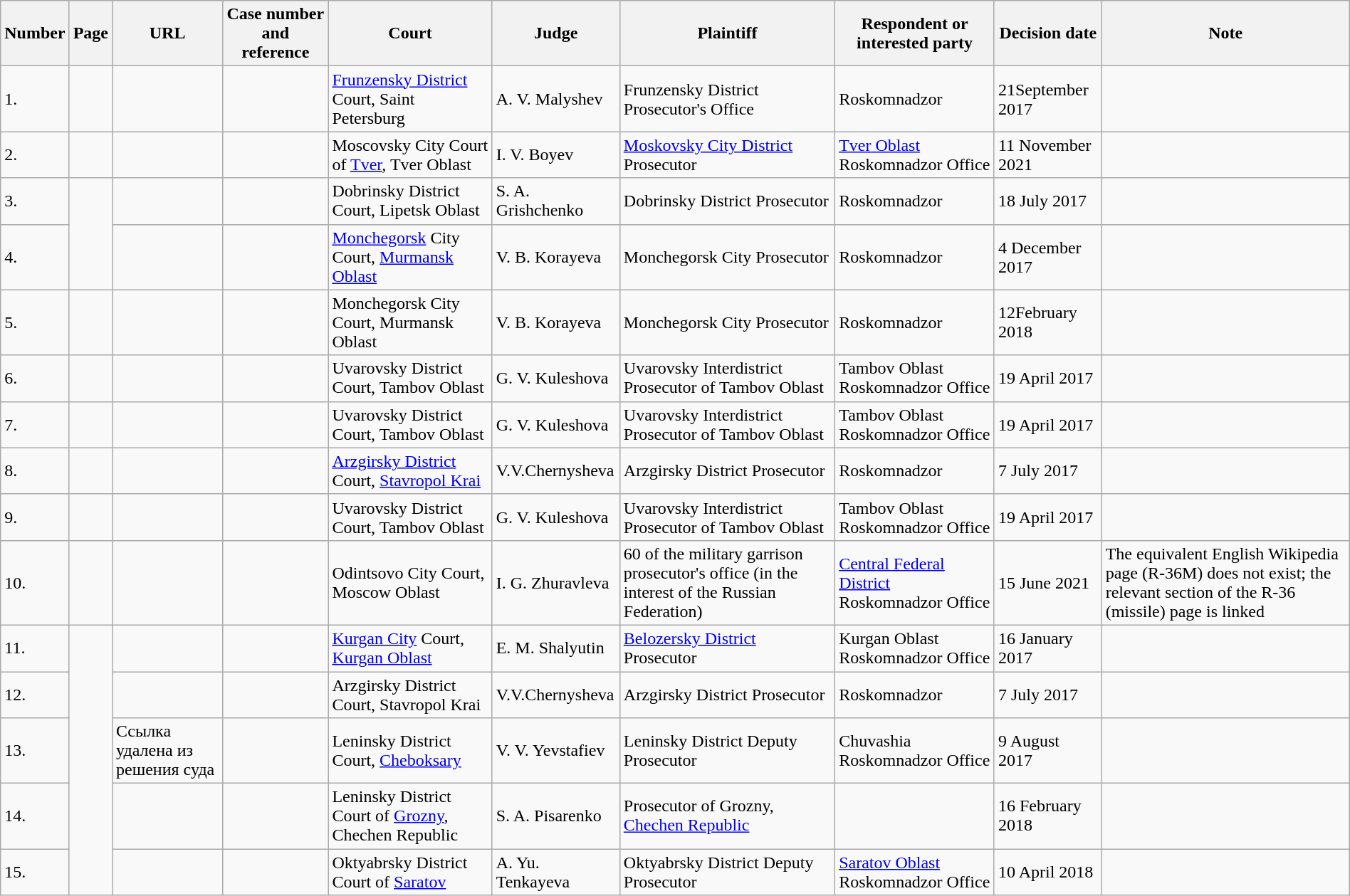<table class="wikitable sortable" width="100%" style="text-align:left;">
<tr>
<th>Number</th>
<th>Page</th>
<th>URL</th>
<th>Case number and reference</th>
<th>Court</th>
<th>Judge</th>
<th>Plaintiff</th>
<th>Respondent or interested party</th>
<th>Decision date</th>
<th>Note</th>
</tr>
<tr>
<td>1.</td>
<td></td>
<td></td>
<td></td>
<td><a href='#'>Frunzensky District</a> Court, Saint Petersburg</td>
<td>A. V. Malyshev</td>
<td>Frunzensky District Prosecutor's Office</td>
<td>Roskomnadzor</td>
<td>21September 2017</td>
<td></td>
</tr>
<tr>
<td>2.</td>
<td></td>
<td></td>
<td></td>
<td>Moscovsky City Court of <a href='#'>Tver</a>, Tver Oblast</td>
<td>I. V. Boyev</td>
<td><a href='#'>Moskovsky City District</a> Prosecutor</td>
<td><a href='#'>Tver Oblast</a> Roskomnadzor Office</td>
<td>11 November 2021</td>
<td></td>
</tr>
<tr>
<td>3.</td>
<td rowspan="2"></td>
<td></td>
<td></td>
<td>Dobrinsky District Court, Lipetsk Oblast</td>
<td>S. A. Grishchenko</td>
<td>Dobrinsky District Prosecutor</td>
<td>Roskomnadzor</td>
<td>18 July 2017</td>
<td></td>
</tr>
<tr>
<td>4.</td>
<td></td>
<td></td>
<td><a href='#'>Monchegorsk</a> City Court, <a href='#'>Murmansk Oblast</a></td>
<td>V. B. Korayeva</td>
<td>Monchegorsk City Prosecutor</td>
<td>Roskomnadzor</td>
<td>4 December 2017</td>
<td></td>
</tr>
<tr>
<td>5.</td>
<td></td>
<td></td>
<td></td>
<td>Monchegorsk City Court, Murmansk Oblast</td>
<td>V. B. Korayeva</td>
<td>Monchegorsk City Prosecutor</td>
<td>Roskomnadzor</td>
<td>12February 2018</td>
<td></td>
</tr>
<tr>
<td>6.</td>
<td></td>
<td></td>
<td></td>
<td>Uvarovsky District Court, Tambov Oblast</td>
<td>G. V. Kuleshova</td>
<td>Uvarovsky Interdistrict Prosecutor of Tambov Oblast</td>
<td>Tambov Oblast Roskomnadzor Office</td>
<td>19 April 2017</td>
<td></td>
</tr>
<tr>
<td>7.</td>
<td></td>
<td></td>
<td></td>
<td>Uvarovsky District Court, Tambov Oblast</td>
<td>G. V. Kuleshova</td>
<td>Uvarovsky Interdistrict Prosecutor of Tambov Oblast</td>
<td>Tambov Oblast Roskomnadzor Office</td>
<td>19 April 2017</td>
<td></td>
</tr>
<tr>
<td>8.</td>
<td></td>
<td></td>
<td></td>
<td><a href='#'>Arzgirsky District</a> Court, <a href='#'>Stavropol Krai</a></td>
<td>V.V.Chernysheva</td>
<td>Arzgirsky District Prosecutor</td>
<td>Roskomnadzor</td>
<td>7 July 2017</td>
<td></td>
</tr>
<tr>
<td>9.</td>
<td></td>
<td></td>
<td></td>
<td>Uvarovsky District Court, Tambov Oblast</td>
<td>G. V. Kuleshova</td>
<td>Uvarovsky Interdistrict Prosecutor of Tambov Oblast</td>
<td>Tambov Oblast Roskomnadzor Office</td>
<td>19 April 2017</td>
<td></td>
</tr>
<tr>
<td>10.</td>
<td></td>
<td></td>
<td></td>
<td>Odintsovo City Court, Moscow Oblast</td>
<td>I. G. Zhuravleva</td>
<td>60 of the military garrison prosecutor's office (in the interest of the Russian Federation)</td>
<td><a href='#'>Central Federal District</a> Roskomnadzor Office</td>
<td>15 June 2021</td>
<td>The equivalent English Wikipedia page (R-36M) does not exist; the relevant section of the R-36 (missile) page is linked</td>
</tr>
<tr>
<td>11.</td>
<td rowspan="5"></td>
<td></td>
<td></td>
<td><a href='#'>Kurgan City</a> Court, <a href='#'>Kurgan Oblast</a></td>
<td>E. M. Shalyutin</td>
<td><a href='#'>Belozersky District</a> Prosecutor</td>
<td>Kurgan Oblast Roskomnadzor Office</td>
<td>16 January 2017</td>
<td></td>
</tr>
<tr>
<td>12.</td>
<td></td>
<td></td>
<td>Arzgirsky District Court, Stavropol Krai</td>
<td>V.V.Chernysheva</td>
<td>Arzgirsky District Prosecutor</td>
<td>Roskomnadzor</td>
<td>7 July 2017</td>
<td></td>
</tr>
<tr>
<td>13.</td>
<td>Ссылка удалена из решения суда</td>
<td></td>
<td>Leninsky District Court, <a href='#'>Cheboksary</a></td>
<td>V. V. Yevstafiev</td>
<td>Leninsky District Deputy Prosecutor</td>
<td>Chuvashia Roskomnadzor Office</td>
<td>9 August 2017</td>
<td></td>
</tr>
<tr>
<td>14.</td>
<td></td>
<td></td>
<td>Leninsky District Court of <a href='#'>Grozny</a>, Chechen Republic</td>
<td>S. A. Pisarenko</td>
<td>Prosecutor of Grozny, <a href='#'>Chechen Republic</a></td>
<td></td>
<td>16 February 2018</td>
<td></td>
</tr>
<tr>
<td>15.</td>
<td></td>
<td></td>
<td>Oktyabrsky District Court of <a href='#'>Saratov</a></td>
<td>A. Yu. Tenkayeva</td>
<td>Oktyabrsky District Deputy Prosecutor</td>
<td><a href='#'>Saratov Oblast</a> Roskomnadzor Office</td>
<td>10 April 2018</td>
<td></td>
</tr>
</table>
